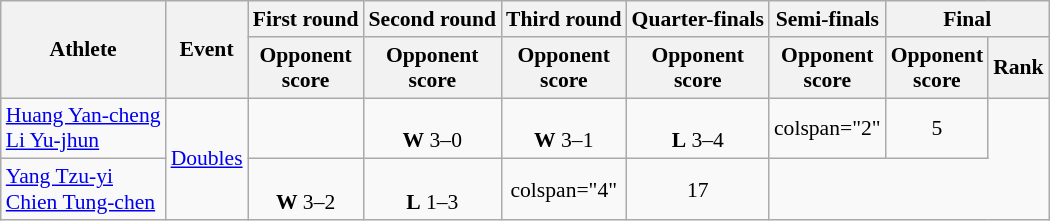<table class="wikitable" style="font-size:90%; text-align:center">
<tr>
<th rowspan="2">Athlete</th>
<th rowspan="2">Event</th>
<th>First round</th>
<th>Second round</th>
<th>Third round</th>
<th>Quarter-finals</th>
<th>Semi-finals</th>
<th colspan="2">Final</th>
</tr>
<tr>
<th>Opponent<br>score</th>
<th>Opponent<br>score</th>
<th>Opponent<br>score</th>
<th>Opponent<br>score</th>
<th>Opponent<br>score</th>
<th>Opponent<br>score</th>
<th>Rank</th>
</tr>
<tr>
<td align="left"><a href='#'>Huang Yan-cheng</a><br><a href='#'>Li Yu-jhun</a></td>
<td align="left" rowspan="2"><a href='#'>Doubles</a></td>
<td></td>
<td><br><strong>W</strong> 3–0</td>
<td><br><strong>W</strong> 3–1</td>
<td><br><strong>L</strong> 3–4</td>
<td>colspan="2" </td>
<td>5</td>
</tr>
<tr>
<td align="left"><a href='#'>Yang Tzu-yi</a><br><a href='#'>Chien Tung-chen</a></td>
<td><br><strong>W</strong> 3–2</td>
<td><br><strong>L</strong> 1–3</td>
<td>colspan="4" </td>
<td>17</td>
</tr>
</table>
